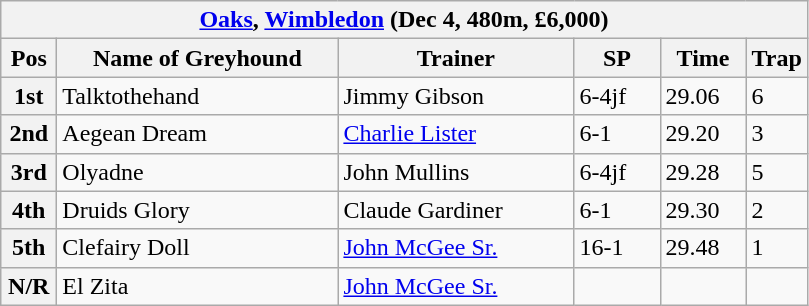<table class="wikitable">
<tr>
<th colspan="6"><a href='#'>Oaks</a>, <a href='#'>Wimbledon</a> (Dec 4, 480m, £6,000)</th>
</tr>
<tr>
<th width=30>Pos</th>
<th width=180>Name of Greyhound</th>
<th width=150>Trainer</th>
<th width=50>SP</th>
<th width=50>Time</th>
<th width=30>Trap</th>
</tr>
<tr>
<th>1st</th>
<td>Talktothehand</td>
<td>Jimmy Gibson</td>
<td>6-4jf</td>
<td>29.06</td>
<td>6</td>
</tr>
<tr>
<th>2nd</th>
<td>Aegean Dream</td>
<td><a href='#'>Charlie Lister</a></td>
<td>6-1</td>
<td>29.20</td>
<td>3</td>
</tr>
<tr>
<th>3rd</th>
<td>Olyadne</td>
<td>John Mullins</td>
<td>6-4jf</td>
<td>29.28</td>
<td>5</td>
</tr>
<tr>
<th>4th</th>
<td>Druids Glory</td>
<td>Claude Gardiner</td>
<td>6-1</td>
<td>29.30</td>
<td>2</td>
</tr>
<tr>
<th>5th</th>
<td>Clefairy Doll</td>
<td><a href='#'>John McGee Sr.</a></td>
<td>16-1</td>
<td>29.48</td>
<td>1</td>
</tr>
<tr>
<th>N/R</th>
<td>El Zita</td>
<td><a href='#'>John McGee Sr.</a></td>
<td></td>
<td></td>
<td></td>
</tr>
</table>
